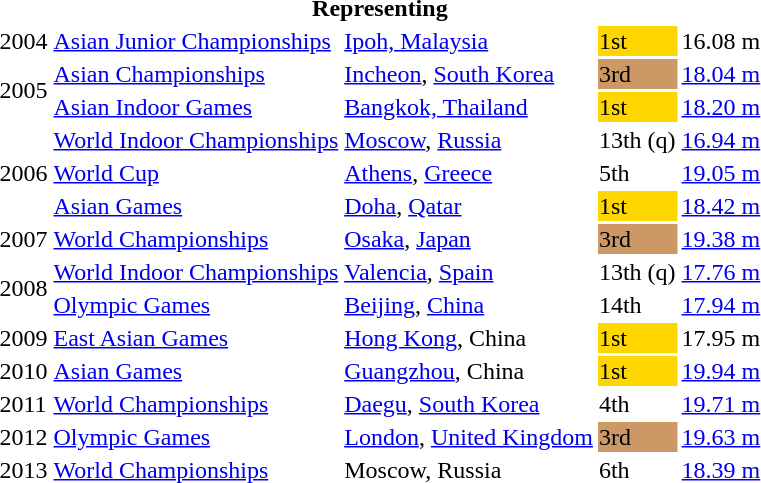<table>
<tr>
<th colspan=5>Representing </th>
</tr>
<tr>
<td>2004</td>
<td><a href='#'>Asian Junior Championships</a></td>
<td><a href='#'>Ipoh, Malaysia</a></td>
<td bgcolor=gold>1st</td>
<td>16.08 m</td>
</tr>
<tr>
<td rowspan=2>2005</td>
<td><a href='#'>Asian Championships</a></td>
<td><a href='#'>Incheon</a>, <a href='#'>South Korea</a></td>
<td bgcolor=cc9966>3rd</td>
<td><a href='#'>18.04 m</a></td>
</tr>
<tr>
<td><a href='#'>Asian Indoor Games</a></td>
<td><a href='#'>Bangkok, Thailand</a></td>
<td bgcolor=gold>1st</td>
<td><a href='#'>18.20 m</a></td>
</tr>
<tr>
<td rowspan=3>2006</td>
<td><a href='#'>World Indoor Championships</a></td>
<td><a href='#'>Moscow</a>, <a href='#'>Russia</a></td>
<td>13th (q)</td>
<td><a href='#'>16.94 m</a></td>
</tr>
<tr>
<td><a href='#'>World Cup</a></td>
<td><a href='#'>Athens</a>, <a href='#'>Greece</a></td>
<td>5th</td>
<td><a href='#'>19.05 m</a></td>
</tr>
<tr>
<td><a href='#'>Asian Games</a></td>
<td><a href='#'>Doha</a>, <a href='#'>Qatar</a></td>
<td bgcolor=gold>1st</td>
<td><a href='#'>18.42 m</a></td>
</tr>
<tr>
<td>2007</td>
<td><a href='#'>World Championships</a></td>
<td><a href='#'>Osaka</a>, <a href='#'>Japan</a></td>
<td bgcolor=cc9966>3rd</td>
<td><a href='#'>19.38 m</a></td>
</tr>
<tr>
<td rowspan=2>2008</td>
<td><a href='#'>World Indoor Championships</a></td>
<td><a href='#'>Valencia</a>, <a href='#'>Spain</a></td>
<td>13th (q)</td>
<td><a href='#'>17.76 m</a></td>
</tr>
<tr>
<td><a href='#'>Olympic Games</a></td>
<td><a href='#'>Beijing</a>, <a href='#'>China</a></td>
<td>14th</td>
<td><a href='#'>17.94 m</a></td>
</tr>
<tr>
<td>2009</td>
<td><a href='#'>East Asian Games</a></td>
<td><a href='#'>Hong Kong</a>, China</td>
<td bgcolor=gold>1st</td>
<td>17.95 m</td>
</tr>
<tr>
<td>2010</td>
<td><a href='#'>Asian Games</a></td>
<td><a href='#'>Guangzhou</a>, China</td>
<td bgcolor=gold>1st</td>
<td><a href='#'>19.94 m</a></td>
</tr>
<tr>
<td>2011</td>
<td><a href='#'>World Championships</a></td>
<td><a href='#'>Daegu</a>, <a href='#'>South Korea</a></td>
<td>4th</td>
<td><a href='#'>19.71 m</a></td>
</tr>
<tr>
<td>2012</td>
<td><a href='#'>Olympic Games</a></td>
<td><a href='#'>London</a>, <a href='#'>United Kingdom</a></td>
<td bgcolor=cc9966>3rd</td>
<td><a href='#'>19.63 m</a></td>
</tr>
<tr>
<td>2013</td>
<td><a href='#'>World Championships</a></td>
<td>Moscow, Russia</td>
<td>6th</td>
<td><a href='#'>18.39 m</a></td>
</tr>
</table>
